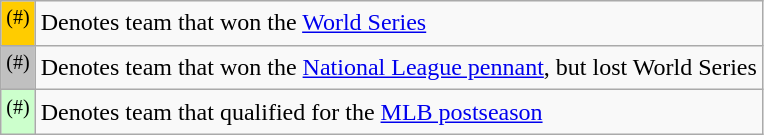<table class="wikitable">
<tr>
<td bgcolor=#FFCC00 align=center width=10px><sup>(#)</sup></td>
<td>Denotes team that won the <a href='#'>World Series</a></td>
</tr>
<tr>
<td bgcolor=#C0C0C0 align=center width=10px><sup>(#)</sup></td>
<td>Denotes team that won the <a href='#'>National League pennant</a>, but lost World Series</td>
</tr>
<tr>
<td bgcolor=#CCFFCC align=center width=10px><sup>(#)</sup></td>
<td>Denotes team that qualified for the <a href='#'>MLB postseason</a></td>
</tr>
</table>
